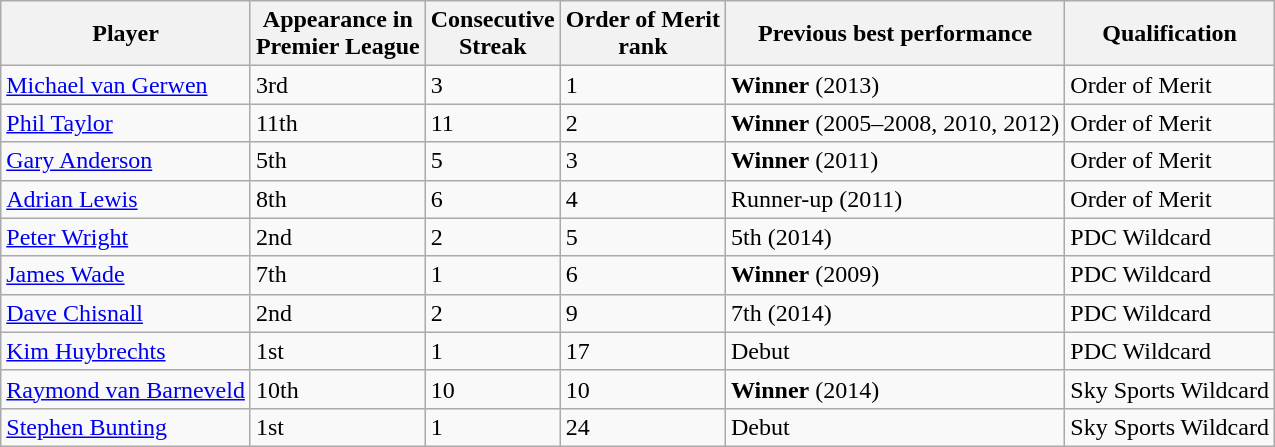<table class="wikitable sortable" style="text-align: left;">
<tr>
<th>Player</th>
<th>Appearance in<br>Premier League</th>
<th>Consecutive<br>Streak</th>
<th>Order of Merit<br> rank</th>
<th>Previous best performance</th>
<th>Qualification</th>
</tr>
<tr>
<td> <a href='#'>Michael van Gerwen</a></td>
<td>3rd</td>
<td>3</td>
<td>1</td>
<td><strong>Winner</strong> (2013)</td>
<td>Order of Merit</td>
</tr>
<tr>
<td> <a href='#'>Phil Taylor</a></td>
<td>11th</td>
<td>11</td>
<td>2</td>
<td><strong>Winner</strong> (2005–2008, 2010, 2012)</td>
<td>Order of Merit</td>
</tr>
<tr>
<td> <a href='#'>Gary Anderson</a></td>
<td>5th</td>
<td>5</td>
<td>3</td>
<td><strong>Winner</strong> (2011)</td>
<td>Order of Merit</td>
</tr>
<tr>
<td> <a href='#'>Adrian Lewis</a></td>
<td>8th</td>
<td>6</td>
<td>4</td>
<td>Runner-up (2011)</td>
<td>Order of Merit</td>
</tr>
<tr>
<td> <a href='#'>Peter Wright</a></td>
<td>2nd</td>
<td>2</td>
<td>5</td>
<td>5th (2014)</td>
<td>PDC Wildcard</td>
</tr>
<tr>
<td> <a href='#'>James Wade</a></td>
<td>7th</td>
<td>1</td>
<td>6</td>
<td><strong>Winner</strong> (2009)</td>
<td>PDC Wildcard</td>
</tr>
<tr>
<td> <a href='#'>Dave Chisnall</a></td>
<td>2nd</td>
<td>2</td>
<td>9</td>
<td>7th (2014)</td>
<td>PDC Wildcard</td>
</tr>
<tr>
<td> <a href='#'>Kim Huybrechts</a></td>
<td>1st</td>
<td>1</td>
<td>17</td>
<td>Debut</td>
<td>PDC Wildcard</td>
</tr>
<tr>
<td> <a href='#'>Raymond van Barneveld</a></td>
<td>10th</td>
<td>10</td>
<td>10</td>
<td><strong>Winner</strong> (2014)</td>
<td>Sky Sports Wildcard</td>
</tr>
<tr>
<td> <a href='#'>Stephen Bunting</a></td>
<td>1st</td>
<td>1</td>
<td>24</td>
<td>Debut</td>
<td>Sky Sports Wildcard</td>
</tr>
</table>
